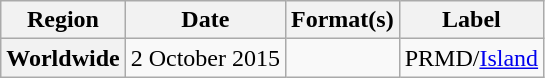<table class="wikitable plainrowheaders">
<tr>
<th scope="col">Region</th>
<th scope="col">Date</th>
<th scope="col">Format(s)</th>
<th scope="col">Label</th>
</tr>
<tr>
<th scope="row">Worldwide</th>
<td>2 October 2015</td>
<td></td>
<td>PRMD/<a href='#'>Island</a></td>
</tr>
</table>
